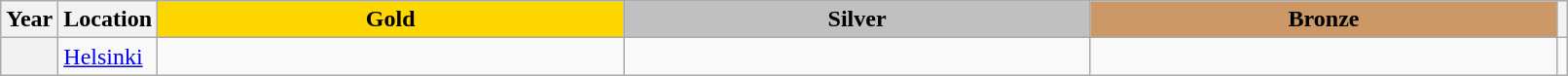<table class="wikitable unsortable" style="text-align:left; width:85%">
<tr>
<th scope="col" style="text-align:center">Year</th>
<th scope="col" style="text-align:center">Location</th>
<td scope="col" style="text-align:center; width:30%; background:gold"><strong>Gold</strong></td>
<td scope="col" style="text-align:center; width:30%; background:silver"><strong>Silver</strong></td>
<td scope="col" style="text-align:center; width:30%; background:#c96"><strong>Bronze</strong></td>
<th scope="col" style="text-align:center"></th>
</tr>
<tr>
<th scope="row" style="text-align:left"></th>
<td><a href='#'>Helsinki</a></td>
<td></td>
<td></td>
<td></td>
<td></td>
</tr>
</table>
